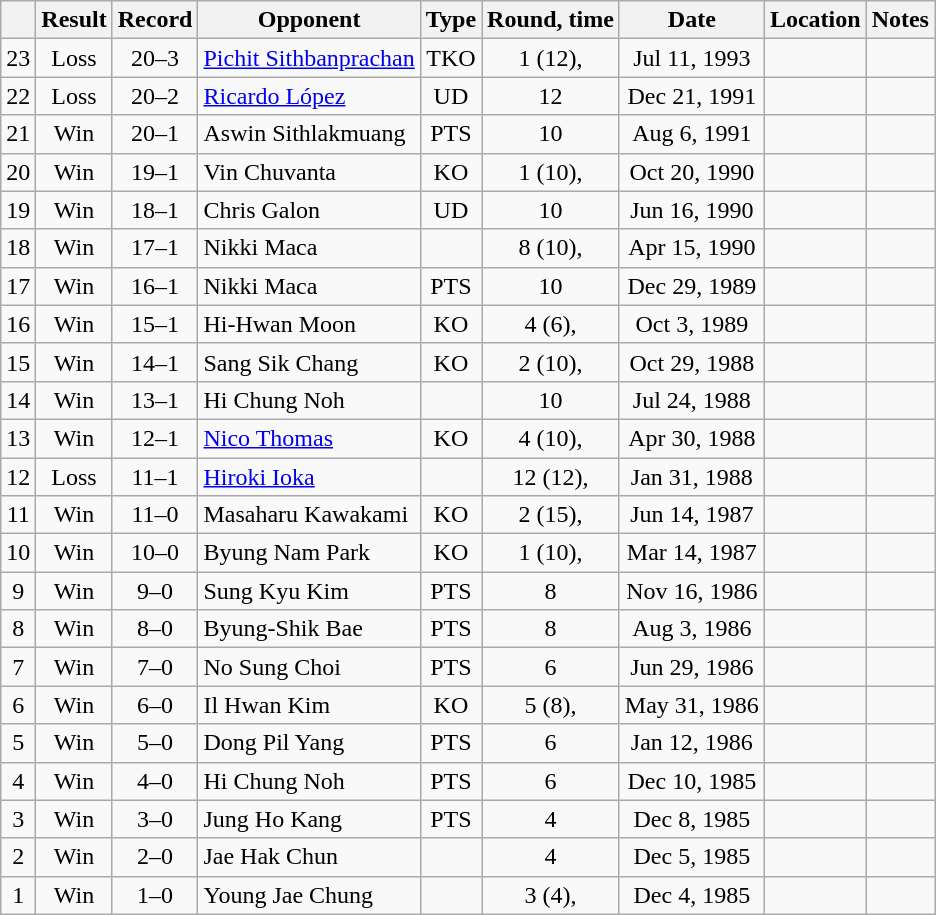<table class="wikitable" style="text-align:center">
<tr>
<th></th>
<th>Result</th>
<th>Record</th>
<th>Opponent</th>
<th>Type</th>
<th>Round, time</th>
<th>Date</th>
<th>Location</th>
<th>Notes</th>
</tr>
<tr>
<td>23</td>
<td>Loss</td>
<td>20–3</td>
<td style="text-align:left;"><a href='#'>Pichit Sithbanprachan</a></td>
<td>TKO</td>
<td>1 (12), </td>
<td>Jul 11, 1993</td>
<td style="text-align:left;"></td>
<td style="text-align:left;"></td>
</tr>
<tr>
<td>22</td>
<td>Loss</td>
<td>20–2</td>
<td style="text-align:left;"><a href='#'>Ricardo López</a></td>
<td>UD</td>
<td>12</td>
<td>Dec 21, 1991</td>
<td style="text-align:left;"></td>
<td style="text-align:left;"></td>
</tr>
<tr>
<td>21</td>
<td>Win</td>
<td>20–1</td>
<td style="text-align:left;">Aswin Sithlakmuang</td>
<td>PTS</td>
<td>10</td>
<td>Aug 6, 1991</td>
<td style="text-align:left;"></td>
<td></td>
</tr>
<tr>
<td>20</td>
<td>Win</td>
<td>19–1</td>
<td style="text-align:left;">Vin Chuvanta</td>
<td>KO</td>
<td>1 (10), </td>
<td>Oct 20, 1990</td>
<td style="text-align:left;"></td>
<td></td>
</tr>
<tr>
<td>19</td>
<td>Win</td>
<td>18–1</td>
<td style="text-align:left;">Chris Galon</td>
<td>UD</td>
<td>10</td>
<td>Jun 16, 1990</td>
<td style="text-align:left;"></td>
<td></td>
</tr>
<tr>
<td>18</td>
<td>Win</td>
<td>17–1</td>
<td style="text-align:left;">Nikki Maca</td>
<td></td>
<td>8 (10), </td>
<td>Apr 15, 1990</td>
<td style="text-align:left;"></td>
<td></td>
</tr>
<tr>
<td>17</td>
<td>Win</td>
<td>16–1</td>
<td style="text-align:left;">Nikki Maca</td>
<td>PTS</td>
<td>10</td>
<td>Dec 29, 1989</td>
<td style="text-align:left;"></td>
<td></td>
</tr>
<tr>
<td>16</td>
<td>Win</td>
<td>15–1</td>
<td style="text-align:left;">Hi-Hwan Moon</td>
<td>KO</td>
<td>4 (6), </td>
<td>Oct 3, 1989</td>
<td style="text-align:left;"></td>
<td></td>
</tr>
<tr>
<td>15</td>
<td>Win</td>
<td>14–1</td>
<td style="text-align:left;">Sang Sik Chang</td>
<td>KO</td>
<td>2 (10), </td>
<td>Oct 29, 1988</td>
<td style="text-align:left;"></td>
<td></td>
</tr>
<tr>
<td>14</td>
<td>Win</td>
<td>13–1</td>
<td style="text-align:left;">Hi Chung Noh</td>
<td></td>
<td>10</td>
<td>Jul 24, 1988</td>
<td style="text-align:left;"></td>
<td></td>
</tr>
<tr>
<td>13</td>
<td>Win</td>
<td>12–1</td>
<td style="text-align:left;"><a href='#'>Nico Thomas</a></td>
<td>KO</td>
<td>4 (10), </td>
<td>Apr 30, 1988</td>
<td style="text-align:left;"></td>
<td></td>
</tr>
<tr>
<td>12</td>
<td>Loss</td>
<td>11–1</td>
<td style="text-align:left;"><a href='#'>Hiroki Ioka</a></td>
<td></td>
<td>12 (12), </td>
<td>Jan 31, 1988</td>
<td style="text-align:left;"></td>
<td style="text-align:left;"></td>
</tr>
<tr>
<td>11</td>
<td>Win</td>
<td>11–0</td>
<td style="text-align:left;">Masaharu Kawakami</td>
<td>KO</td>
<td>2 (15), </td>
<td>Jun 14, 1987</td>
<td style="text-align:left;"></td>
<td style="text-align:left;"></td>
</tr>
<tr>
<td>10</td>
<td>Win</td>
<td>10–0</td>
<td style="text-align:left;">Byung Nam Park</td>
<td>KO</td>
<td>1 (10), </td>
<td>Mar 14, 1987</td>
<td style="text-align:left;"></td>
<td></td>
</tr>
<tr>
<td>9</td>
<td>Win</td>
<td>9–0</td>
<td style="text-align:left;">Sung Kyu Kim</td>
<td>PTS</td>
<td>8</td>
<td>Nov 16, 1986</td>
<td style="text-align:left;"></td>
<td></td>
</tr>
<tr>
<td>8</td>
<td>Win</td>
<td>8–0</td>
<td style="text-align:left;">Byung-Shik Bae</td>
<td>PTS</td>
<td>8</td>
<td>Aug 3, 1986</td>
<td style="text-align:left;"></td>
<td></td>
</tr>
<tr>
<td>7</td>
<td>Win</td>
<td>7–0</td>
<td style="text-align:left;">No Sung Choi</td>
<td>PTS</td>
<td>6</td>
<td>Jun 29, 1986</td>
<td style="text-align:left;"></td>
<td></td>
</tr>
<tr>
<td>6</td>
<td>Win</td>
<td>6–0</td>
<td style="text-align:left;">Il Hwan Kim</td>
<td>KO</td>
<td>5 (8), </td>
<td>May 31, 1986</td>
<td style="text-align:left;"></td>
<td></td>
</tr>
<tr>
<td>5</td>
<td>Win</td>
<td>5–0</td>
<td style="text-align:left;">Dong Pil Yang</td>
<td>PTS</td>
<td>6</td>
<td>Jan 12, 1986</td>
<td style="text-align:left;"></td>
<td></td>
</tr>
<tr>
<td>4</td>
<td>Win</td>
<td>4–0</td>
<td style="text-align:left;">Hi Chung Noh</td>
<td>PTS</td>
<td>6</td>
<td>Dec 10, 1985</td>
<td style="text-align:left;"></td>
<td></td>
</tr>
<tr>
<td>3</td>
<td>Win</td>
<td>3–0</td>
<td style="text-align:left;">Jung Ho Kang</td>
<td>PTS</td>
<td>4</td>
<td>Dec 8, 1985</td>
<td style="text-align:left;"></td>
<td></td>
</tr>
<tr>
<td>2</td>
<td>Win</td>
<td>2–0</td>
<td style="text-align:left;">Jae Hak Chun</td>
<td></td>
<td>4</td>
<td>Dec 5, 1985</td>
<td style="text-align:left;"></td>
<td></td>
</tr>
<tr>
<td>1</td>
<td>Win</td>
<td>1–0</td>
<td style="text-align:left;">Young Jae Chung</td>
<td></td>
<td>3 (4), </td>
<td>Dec 4, 1985</td>
<td style="text-align:left;"></td>
<td></td>
</tr>
</table>
